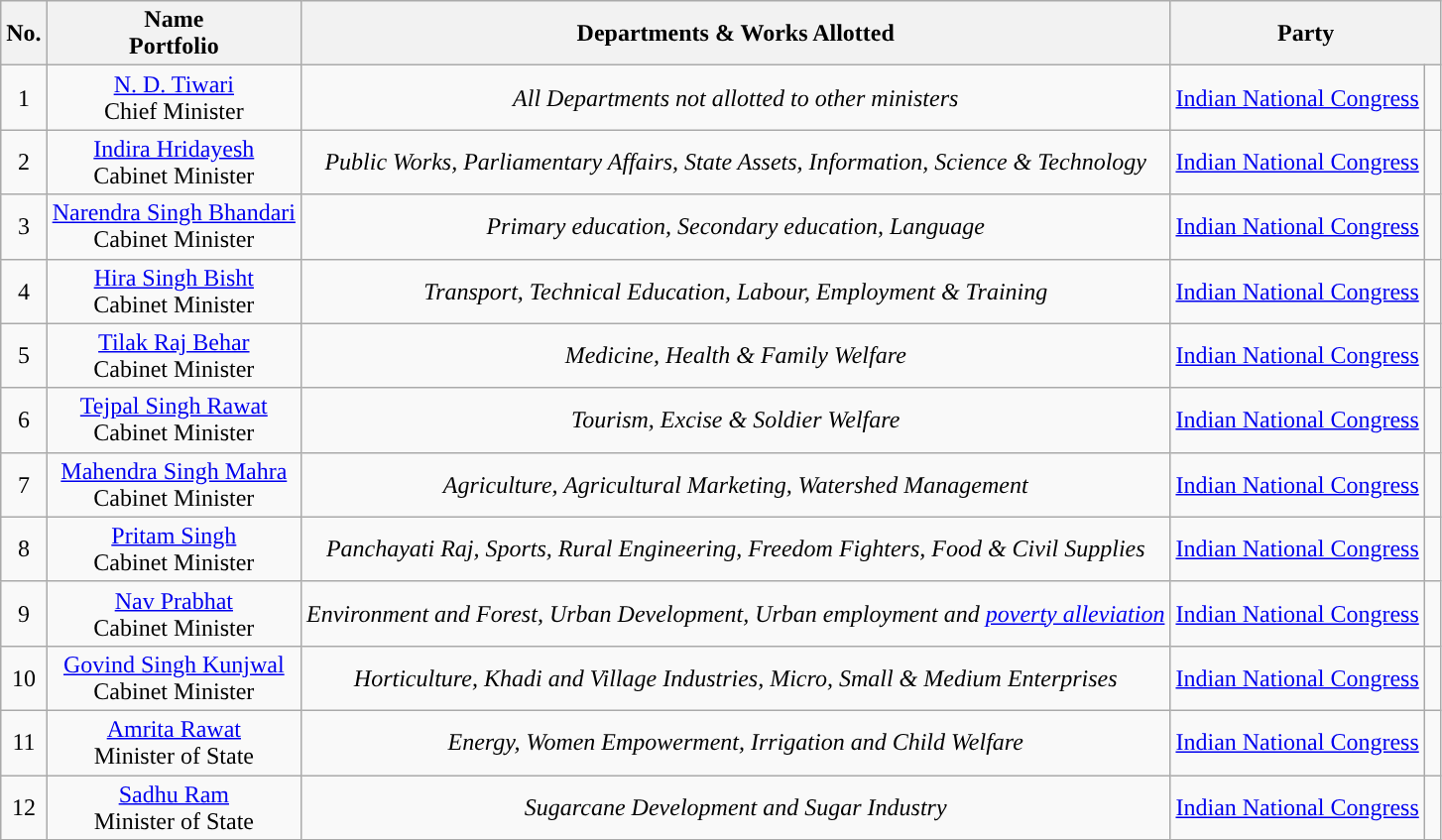<table class="wikitable">
<tr>
<th scope=col>No.</th>
<th>Name<br>Portfolio<br></th>
<th scope=col>Departments & Works Allotted<br></th>
<th colspan="2" scope="col">Party</th>
</tr>
<tr style="text-align:center;">
<td>1</td>
<td><a href='#'>N. D. Tiwari</a><br>Chief Minister<br></td>
<td><em>All Departments not allotted to other ministers</em></td>
<td><a href='#'>Indian National Congress</a></td>
<td width="4px" style="background-color: "></td>
</tr>
<tr style="text-align:center;">
<td>2</td>
<td><a href='#'>Indira Hridayesh</a><br>Cabinet Minister<br></td>
<td><em>Public Works, Parliamentary Affairs, State Assets, Information, Science & Technology</em></td>
<td><a href='#'>Indian National Congress</a></td>
<td width="4px" style="background-color: "></td>
</tr>
<tr style="text-align:center;">
<td>3</td>
<td><a href='#'>Narendra Singh Bhandari</a><br>Cabinet Minister<br></td>
<td><em>Primary education, Secondary education, Language</em></td>
<td><a href='#'>Indian National Congress</a></td>
<td width="4px" style="background-color: "></td>
</tr>
<tr style="text-align:center;">
<td>4</td>
<td><a href='#'>Hira Singh Bisht</a><br>Cabinet Minister<br></td>
<td><em>Transport, Technical Education, Labour, Employment & Training</em></td>
<td><a href='#'>Indian National Congress</a></td>
<td width="4px" style="background-color: "></td>
</tr>
<tr style="text-align:center;">
<td>5</td>
<td><a href='#'>Tilak Raj Behar</a><br>Cabinet Minister<br></td>
<td><em>Medicine, Health & Family Welfare</em></td>
<td><a href='#'>Indian National Congress</a></td>
<td width="4px" style="background-color: "></td>
</tr>
<tr style="text-align:center;">
<td>6</td>
<td><a href='#'>Tejpal Singh Rawat</a><br>Cabinet Minister<br></td>
<td><em>Tourism, Excise & Soldier Welfare</em></td>
<td><a href='#'>Indian National Congress</a></td>
<td width="4px" style="background-color: "></td>
</tr>
<tr style="text-align:center;">
<td>7</td>
<td><a href='#'>Mahendra Singh Mahra</a><br>Cabinet Minister<br></td>
<td><em>Agriculture, Agricultural Marketing, Watershed Management</em></td>
<td><a href='#'>Indian National Congress</a></td>
<td width="4px" style="background-color: "></td>
</tr>
<tr style="text-align:center;">
<td>8</td>
<td><a href='#'>Pritam Singh</a><br>Cabinet Minister<br></td>
<td><em>Panchayati Raj, Sports, Rural Engineering, Freedom Fighters, Food & Civil Supplies</em></td>
<td><a href='#'>Indian National Congress</a></td>
<td width="4px" style="background-color: "></td>
</tr>
<tr style="text-align:center;">
<td>9</td>
<td><a href='#'>Nav Prabhat</a><br>Cabinet Minister<br></td>
<td><em>Environment and Forest, Urban Development, Urban employment and <a href='#'>poverty alleviation</a></em></td>
<td><a href='#'>Indian National Congress</a></td>
<td width="4px" style="background-color: "></td>
</tr>
<tr style="text-align:center;">
<td>10</td>
<td><a href='#'>Govind Singh Kunjwal</a><br>Cabinet Minister<br></td>
<td><em>Horticulture, Khadi and Village Industries, Micro, Small & Medium Enterprises</em></td>
<td><a href='#'>Indian National Congress</a></td>
<td width="4px" style="background-color: "></td>
</tr>
<tr style="text-align:center;">
<td>11</td>
<td><a href='#'>Amrita Rawat</a><br>Minister of State<br></td>
<td><em>Energy, Women Empowerment, Irrigation and Child Welfare</em></td>
<td><a href='#'>Indian National Congress</a></td>
<td width="4px" style="background-color: "></td>
</tr>
<tr style="text-align:center;">
<td>12</td>
<td><a href='#'>Sadhu Ram</a><br>Minister of State<br></td>
<td><em>Sugarcane Development and Sugar Industry</em></td>
<td><a href='#'>Indian National Congress</a></td>
<td width="4px" style="background-color: "></td>
</tr>
</table>
